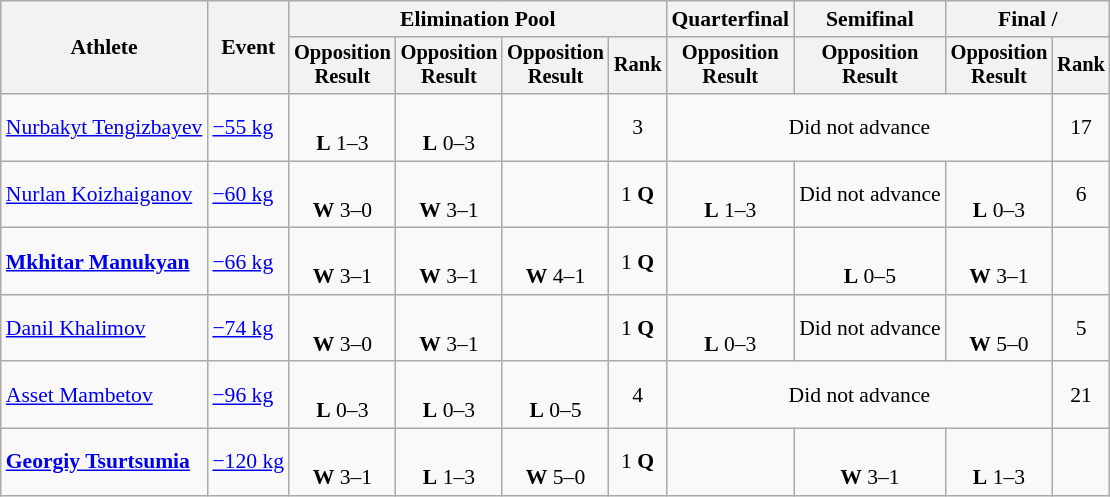<table class="wikitable" style="font-size:90%">
<tr>
<th rowspan="2">Athlete</th>
<th rowspan="2">Event</th>
<th colspan=4>Elimination Pool</th>
<th>Quarterfinal</th>
<th>Semifinal</th>
<th colspan=2>Final / </th>
</tr>
<tr style="font-size: 95%">
<th>Opposition<br>Result</th>
<th>Opposition<br>Result</th>
<th>Opposition<br>Result</th>
<th>Rank</th>
<th>Opposition<br>Result</th>
<th>Opposition<br>Result</th>
<th>Opposition<br>Result</th>
<th>Rank</th>
</tr>
<tr align=center>
<td align=left><a href='#'>Nurbakyt Tengizbayev</a></td>
<td align=left><a href='#'>−55 kg</a></td>
<td><br><strong>L</strong> 1–3 <sup></sup></td>
<td><br><strong>L</strong> 0–3 <sup></sup></td>
<td></td>
<td>3</td>
<td colspan=3>Did not advance</td>
<td>17</td>
</tr>
<tr align=center>
<td align=left><a href='#'>Nurlan Koizhaiganov</a></td>
<td align=left><a href='#'>−60 kg</a></td>
<td><br><strong>W</strong> 3–0 <sup></sup></td>
<td><br><strong>W</strong> 3–1 <sup></sup></td>
<td></td>
<td>1 <strong>Q</strong></td>
<td><br><strong>L</strong> 1–3 <sup></sup></td>
<td>Did not advance</td>
<td><br><strong>L</strong> 0–3 <sup></sup></td>
<td>6</td>
</tr>
<tr align=center>
<td align=left><strong><a href='#'>Mkhitar Manukyan</a></strong></td>
<td align=left><a href='#'>−66 kg</a></td>
<td><br><strong>W</strong> 3–1 <sup></sup></td>
<td><br><strong>W</strong> 3–1 <sup></sup></td>
<td><br><strong>W</strong> 4–1 <sup></sup></td>
<td>1 <strong>Q</strong></td>
<td></td>
<td><br><strong>L</strong> 0–5 <sup></sup></td>
<td><br><strong>W</strong> 3–1 <sup></sup></td>
<td></td>
</tr>
<tr align=center>
<td align=left><a href='#'>Danil Khalimov</a></td>
<td align=left><a href='#'>−74 kg</a></td>
<td><br><strong>W</strong> 3–0 <sup></sup></td>
<td><br><strong>W</strong> 3–1 <sup></sup></td>
<td></td>
<td>1 <strong>Q</strong></td>
<td><br><strong>L</strong> 0–3 <sup></sup></td>
<td>Did not advance</td>
<td><br><strong>W</strong> 5–0 <sup></sup></td>
<td>5</td>
</tr>
<tr align=center>
<td align=left><a href='#'>Asset Mambetov</a></td>
<td align=left><a href='#'>−96 kg</a></td>
<td><br><strong>L</strong> 0–3 <sup></sup></td>
<td><br><strong>L</strong> 0–3 <sup></sup></td>
<td><br><strong>L</strong> 0–5 <sup></sup></td>
<td>4</td>
<td colspan=3>Did not advance</td>
<td>21</td>
</tr>
<tr align=center>
<td align=left><strong><a href='#'>Georgiy Tsurtsumia</a></strong></td>
<td align=left><a href='#'>−120 kg</a></td>
<td><br><strong>W</strong> 3–1 <sup></sup></td>
<td><br><strong>L</strong> 1–3 <sup></sup></td>
<td><br><strong>W</strong> 5–0 <sup></sup></td>
<td>1 <strong>Q</strong></td>
<td></td>
<td><br><strong>W</strong> 3–1 <sup></sup></td>
<td><br><strong>L</strong> 1–3 <sup></sup></td>
<td></td>
</tr>
</table>
